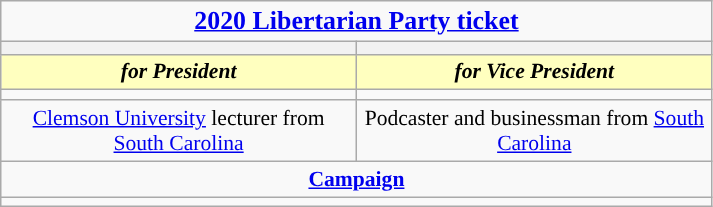<table class="wikitable" style="font-size:90%; text-align:center">
<tr>
<td colspan=2><big><strong><a href='#'>2020 Libertarian Party ticket</a></strong></big></td>
</tr>
<tr>
<th style="font-size:135%; background:"></th>
<th style="font-size:135%; background:"></th>
</tr>
<tr style="color:#000; font-size:100%; background:#ffffbf">
<td><strong><em>for President</em></strong></td>
<td><strong><em>for Vice President</em></strong></td>
</tr>
<tr>
<td></td>
<td></td>
</tr>
<tr>
<td style=width:16em><a href='#'>Clemson University</a> lecturer from <a href='#'>South Carolina</a></td>
<td style=width:16em>Podcaster and businessman from <a href='#'>South Carolina</a></td>
</tr>
<tr>
<td colspan=2><a href='#'><strong>Campaign</strong></a></td>
</tr>
<tr>
<td colspan=2></td>
</tr>
</table>
